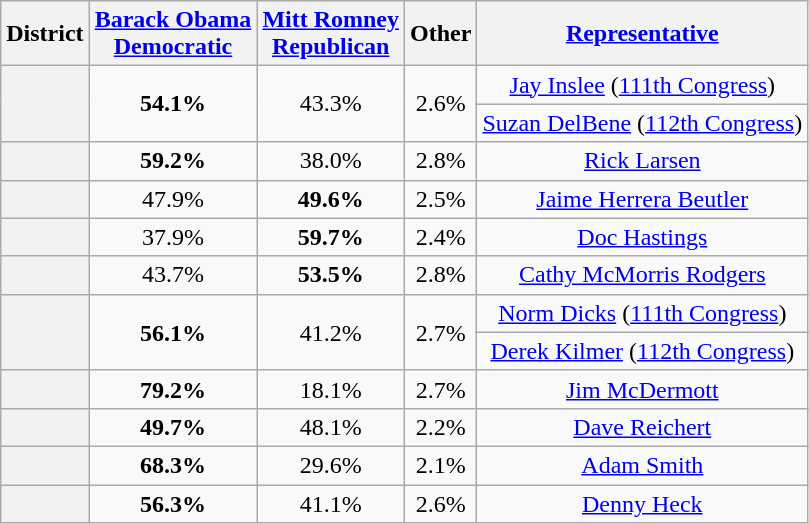<table class="wikitable">
<tr>
<th>District</th>
<th><a href='#'>Barack Obama</a><br><a href='#'>Democratic</a></th>
<th><a href='#'>Mitt Romney</a><br><a href='#'>Republican</a></th>
<th>Other</th>
<th><a href='#'>Representative</a></th>
</tr>
<tr align="center">
<th rowspan="2" ></th>
<td rowspan="2"><strong>54.1%</strong></td>
<td rowspan="2">43.3%</td>
<td rowspan="2">2.6%</td>
<td><a href='#'>Jay Inslee</a> (<a href='#'>111th Congress</a>)</td>
</tr>
<tr>
<td><a href='#'>Suzan DelBene</a> (<a href='#'>112th Congress</a>)</td>
</tr>
<tr align="center">
<th></th>
<td><strong>59.2%</strong></td>
<td>38.0%</td>
<td>2.8%</td>
<td><a href='#'>Rick Larsen</a></td>
</tr>
<tr align="center">
<th></th>
<td>47.9%</td>
<td><strong>49.6%</strong></td>
<td>2.5%</td>
<td><a href='#'>Jaime Herrera Beutler</a></td>
</tr>
<tr align="center">
<th></th>
<td>37.9%</td>
<td><strong>59.7%</strong></td>
<td>2.4%</td>
<td><a href='#'>Doc Hastings</a></td>
</tr>
<tr align="center">
<th></th>
<td>43.7%</td>
<td><strong>53.5%</strong></td>
<td>2.8%</td>
<td><a href='#'>Cathy McMorris Rodgers</a></td>
</tr>
<tr align="center">
<th rowspan="2" ></th>
<td rowspan="2"><strong>56.1%</strong></td>
<td rowspan="2">41.2%</td>
<td rowspan="2">2.7%</td>
<td><a href='#'>Norm Dicks</a> (<a href='#'>111th Congress</a>)</td>
</tr>
<tr align="center">
<td><a href='#'>Derek Kilmer</a> (<a href='#'>112th Congress</a>)</td>
</tr>
<tr align="center">
<th></th>
<td><strong>79.2%</strong></td>
<td>18.1%</td>
<td>2.7%</td>
<td><a href='#'>Jim McDermott</a></td>
</tr>
<tr align="center">
<th></th>
<td><strong>49.7%</strong></td>
<td>48.1%</td>
<td>2.2%</td>
<td><a href='#'>Dave Reichert</a></td>
</tr>
<tr align="center">
<th></th>
<td><strong>68.3%</strong></td>
<td>29.6%</td>
<td>2.1%</td>
<td><a href='#'>Adam Smith</a></td>
</tr>
<tr align="center">
<th></th>
<td><strong>56.3%</strong></td>
<td>41.1%</td>
<td>2.6%</td>
<td><a href='#'>Denny Heck</a></td>
</tr>
</table>
